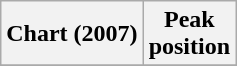<table class="wikitable sortable plainrowheaders" style="text-align:center">
<tr>
<th scope="col">Chart (2007)</th>
<th scope="col">Peak<br> position</th>
</tr>
<tr>
</tr>
</table>
